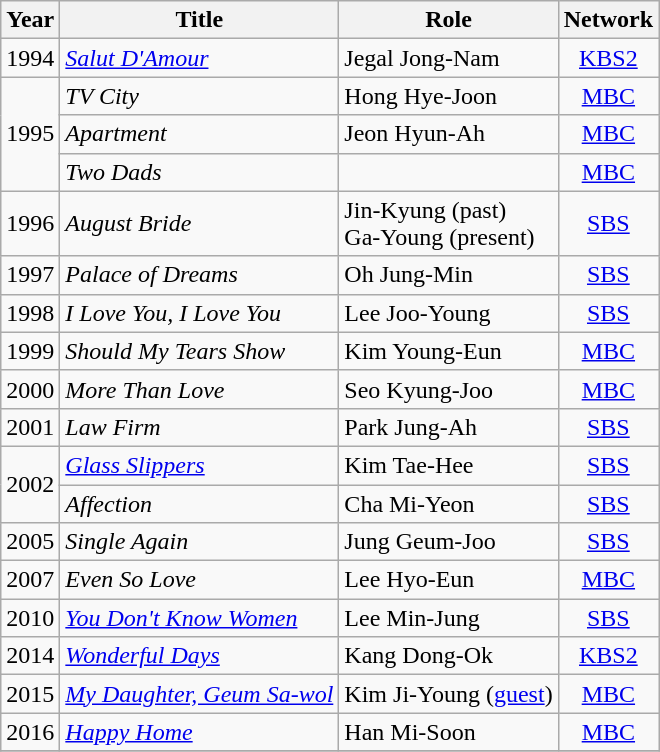<table class="wikitable">
<tr>
<th>Year</th>
<th>Title</th>
<th>Role</th>
<th>Network</th>
</tr>
<tr>
<td style="text-align:center;">1994</td>
<td><em><a href='#'>Salut D'Amour</a></em></td>
<td>Jegal Jong-Nam</td>
<td style="text-align:center;"><a href='#'>KBS2</a></td>
</tr>
<tr>
<td rowspan=3 style="text-align:center;">1995</td>
<td><em>TV City</em></td>
<td>Hong Hye-Joon</td>
<td style="text-align:center;"><a href='#'>MBC</a></td>
</tr>
<tr>
<td><em>Apartment</em></td>
<td>Jeon Hyun-Ah</td>
<td style="text-align:center;"><a href='#'>MBC</a></td>
</tr>
<tr>
<td><em>Two Dads</em></td>
<td></td>
<td style="text-align:center;"><a href='#'>MBC</a></td>
</tr>
<tr>
<td style="text-align:center;">1996</td>
<td><em>August Bride</em></td>
<td>Jin-Kyung (past)<br>Ga-Young (present)</td>
<td style="text-align:center;"><a href='#'>SBS</a></td>
</tr>
<tr>
<td style="text-align:center;">1997</td>
<td><em>Palace of Dreams</em></td>
<td>Oh Jung-Min</td>
<td style="text-align:center;"><a href='#'>SBS</a></td>
</tr>
<tr>
<td style="text-align:center;">1998</td>
<td><em>I Love You, I Love You</em></td>
<td>Lee Joo-Young</td>
<td style="text-align:center;"><a href='#'>SBS</a></td>
</tr>
<tr>
<td style="text-align:center;">1999</td>
<td><em>Should My Tears Show</em></td>
<td>Kim Young-Eun</td>
<td style="text-align:center;"><a href='#'>MBC</a></td>
</tr>
<tr>
<td style="text-align:center;">2000</td>
<td><em>More Than Love</em></td>
<td>Seo Kyung-Joo</td>
<td style="text-align:center;"><a href='#'>MBC</a></td>
</tr>
<tr>
<td style="text-align:center;">2001</td>
<td><em>Law Firm</em></td>
<td>Park Jung-Ah</td>
<td style="text-align:center;"><a href='#'>SBS</a></td>
</tr>
<tr>
<td rowspan=2 style="text-align:center;">2002</td>
<td><em><a href='#'>Glass Slippers</a></em></td>
<td>Kim Tae-Hee</td>
<td style="text-align:center;"><a href='#'>SBS</a></td>
</tr>
<tr>
<td><em>Affection</em></td>
<td>Cha Mi-Yeon</td>
<td style="text-align:center;"><a href='#'>SBS</a></td>
</tr>
<tr>
<td style="text-align:center;">2005</td>
<td><em>Single Again</em></td>
<td>Jung Geum-Joo</td>
<td style="text-align:center;"><a href='#'>SBS</a></td>
</tr>
<tr>
<td style="text-align:center;">2007</td>
<td><em>Even So Love</em></td>
<td>Lee Hyo-Eun</td>
<td style="text-align:center;"><a href='#'>MBC</a></td>
</tr>
<tr>
<td style="text-align:center;">2010</td>
<td><em><a href='#'>You Don't Know Women</a></em></td>
<td>Lee Min-Jung</td>
<td style="text-align:center;"><a href='#'>SBS</a></td>
</tr>
<tr>
<td style="text-align:center;">2014</td>
<td><em><a href='#'>Wonderful Days</a></em></td>
<td>Kang Dong-Ok</td>
<td style="text-align:center;"><a href='#'>KBS2</a></td>
</tr>
<tr>
<td style="text-align:center;">2015</td>
<td><em><a href='#'>My Daughter, Geum Sa-wol</a></em></td>
<td>Kim Ji-Young (<a href='#'>guest</a>)</td>
<td style="text-align:center;"><a href='#'>MBC</a></td>
</tr>
<tr>
<td style="text-align:center;">2016</td>
<td><em><a href='#'>Happy Home</a></em></td>
<td>Han Mi-Soon</td>
<td style="text-align:center;"><a href='#'>MBC</a></td>
</tr>
<tr>
</tr>
</table>
